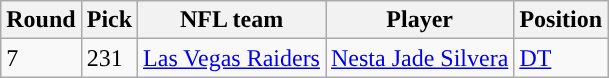<table class="wikitable">
<tr>
<th style="text-align:center; ">Round</th>
<th style="text-align:center; ">Pick</th>
<th style="text-align:center; ">NFL team</th>
<th style="text-align:center; ">Player</th>
<th style="text-align:center; ">Position</th>
</tr>
<tr>
<td>7</td>
<td>231</td>
<td><a href='#'>Las Vegas Raiders</a></td>
<td><a href='#'>Nesta Jade Silvera</a></td>
<td><a href='#'>DT</a></td>
</tr>
</table>
